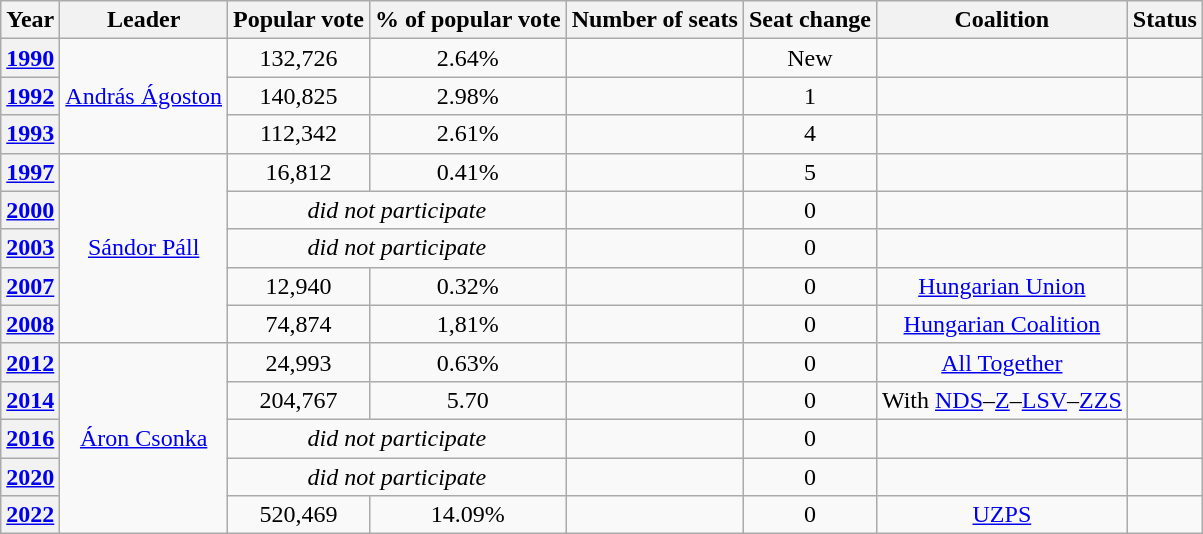<table class="wikitable sortable" style="text-align:center">
<tr>
<th>Year</th>
<th>Leader</th>
<th>Popular vote</th>
<th>% of popular vote</th>
<th>Number of seats</th>
<th>Seat change</th>
<th>Coalition</th>
<th rowspan=>Status</th>
</tr>
<tr>
<th><a href='#'>1990</a></th>
<td rowspan=3><a href='#'>András Ágoston</a></td>
<td>132,726</td>
<td>2.64%</td>
<td></td>
<td>New</td>
<td></td>
<td></td>
</tr>
<tr>
<th><a href='#'>1992</a></th>
<td>140,825</td>
<td>2.98%</td>
<td></td>
<td> 1</td>
<td></td>
<td></td>
</tr>
<tr>
<th><a href='#'>1993</a></th>
<td>112,342</td>
<td>2.61%</td>
<td></td>
<td> 4</td>
<td></td>
<td></td>
</tr>
<tr>
<th><a href='#'>1997</a></th>
<td rowspan=5><a href='#'>Sándor Páll</a></td>
<td>16,812</td>
<td>0.41%</td>
<td></td>
<td> 5</td>
<td></td>
<td></td>
</tr>
<tr>
<th><a href='#'>2000</a></th>
<td colspan="2"><em>did not participate</em></td>
<td></td>
<td> 0</td>
<td></td>
<td></td>
</tr>
<tr>
<th><a href='#'>2003</a></th>
<td colspan="2"><em>did not participate</em></td>
<td></td>
<td> 0</td>
<td></td>
<td></td>
</tr>
<tr>
<th><a href='#'>2007</a></th>
<td>12,940</td>
<td>0.32%</td>
<td></td>
<td> 0</td>
<td><a href='#'>Hungarian Union</a></td>
<td></td>
</tr>
<tr>
<th><a href='#'>2008</a></th>
<td>74,874</td>
<td>1,81%</td>
<td></td>
<td> 0</td>
<td><a href='#'>Hungarian Coalition</a></td>
<td></td>
</tr>
<tr>
<th><a href='#'>2012</a></th>
<td rowspan=5><a href='#'>Áron Csonka</a></td>
<td>24,993</td>
<td>0.63%</td>
<td></td>
<td> 0</td>
<td><a href='#'>All Together</a></td>
<td></td>
</tr>
<tr>
<th><a href='#'>2014</a></th>
<td>204,767</td>
<td>5.70</td>
<td></td>
<td> 0</td>
<td>With <a href='#'>NDS</a>–<a href='#'>Z</a>–<a href='#'>LSV</a>–<a href='#'>ZZS</a></td>
<td></td>
</tr>
<tr>
<th><a href='#'>2016</a></th>
<td colspan="2"><em>did not participate</em></td>
<td></td>
<td> 0</td>
<td></td>
<td></td>
</tr>
<tr>
<th><a href='#'>2020</a></th>
<td colspan="2"><em>did not participate</em></td>
<td></td>
<td> 0</td>
<td></td>
<td></td>
</tr>
<tr>
<th><a href='#'>2022</a></th>
<td>520,469</td>
<td>14.09%</td>
<td></td>
<td> 0</td>
<td><a href='#'>UZPS</a></td>
<td></td>
</tr>
</table>
